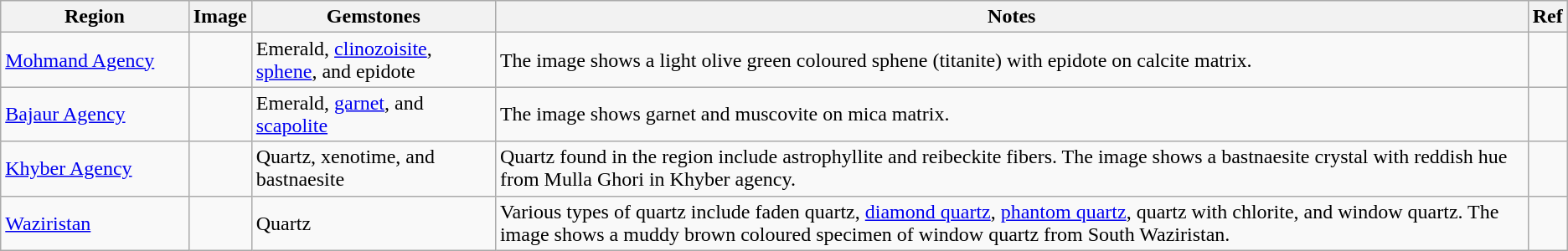<table class="wikitable sortable">
<tr>
<th class="sortable"  ! style="width:12%;"><strong>Region</strong></th>
<th class="unsortable"><strong>Image</strong></th>
<th class="sortable"><strong>Gemstones</strong></th>
<th class="unsortable"><strong>Notes</strong></th>
<th class="unsortable"><strong>Ref</strong></th>
</tr>
<tr>
<td><a href='#'>Mohmand Agency</a></td>
<td></td>
<td>Emerald, <a href='#'>clinozoisite</a>, <a href='#'>sphene</a>, and epidote</td>
<td>The image shows a light olive green coloured sphene (titanite) with epidote on calcite matrix.</td>
<td></td>
</tr>
<tr>
<td><a href='#'>Bajaur Agency</a></td>
<td></td>
<td>Emerald, <a href='#'>garnet</a>, and <a href='#'>scapolite</a></td>
<td>The image shows garnet and muscovite on mica matrix.</td>
<td></td>
</tr>
<tr>
<td><a href='#'>Khyber Agency</a></td>
<td></td>
<td>Quartz, xenotime, and bastnaesite</td>
<td>Quartz found in the region include astrophyllite and reibeckite fibers. The image shows a bastnaesite crystal with reddish hue from Mulla Ghori in Khyber agency.</td>
<td></td>
</tr>
<tr>
<td><a href='#'>Waziristan</a></td>
<td></td>
<td>Quartz</td>
<td>Various types of quartz include faden quartz, <a href='#'>diamond quartz</a>, <a href='#'>phantom quartz</a>, quartz with chlorite, and window quartz. The image shows a muddy brown coloured specimen of window quartz from South Waziristan.</td>
<td></td>
</tr>
</table>
